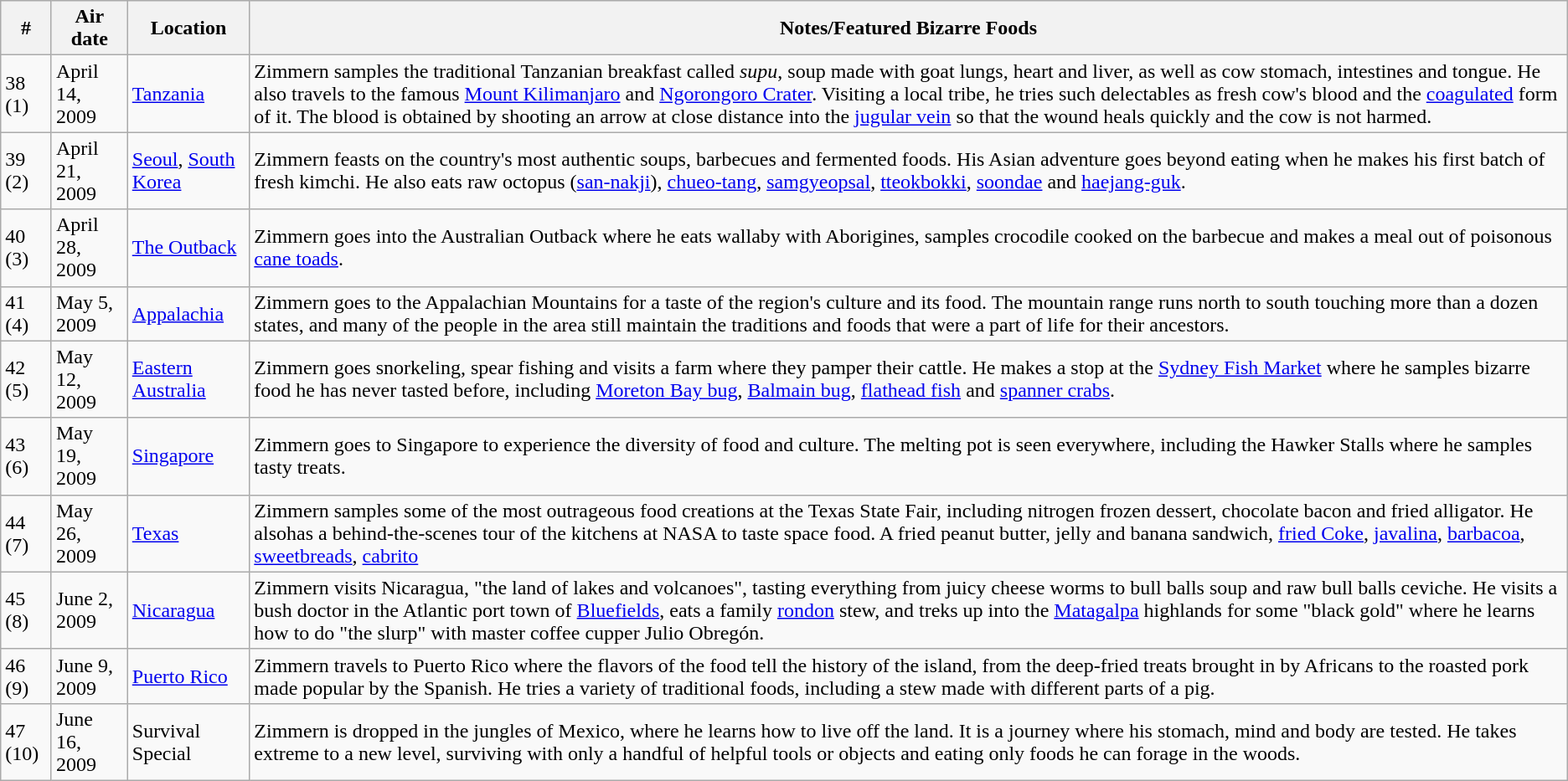<table class="wikitable">
<tr style="background:#EFEFEF">
<th>#</th>
<th>Air date</th>
<th>Location</th>
<th>Notes/Featured Bizarre Foods</th>
</tr>
<tr>
<td>38 (1)</td>
<td>April 14, 2009</td>
<td><a href='#'>Tanzania</a></td>
<td>Zimmern samples the traditional Tanzanian breakfast called <em>supu</em>, soup made with goat lungs, heart and liver, as well as cow stomach, intestines and tongue. He also travels to the famous <a href='#'>Mount Kilimanjaro</a> and <a href='#'>Ngorongoro Crater</a>. Visiting a local tribe, he tries such delectables as fresh cow's blood and the <a href='#'>coagulated</a> form of it. The blood is obtained by shooting an arrow at close distance into the <a href='#'>jugular vein</a> so that the wound heals quickly and the cow is not harmed.</td>
</tr>
<tr>
<td>39 (2)</td>
<td>April 21, 2009</td>
<td><a href='#'>Seoul</a>, <a href='#'>South Korea</a></td>
<td>Zimmern feasts on the country's most authentic soups, barbecues and fermented foods. His Asian adventure goes beyond eating when he makes his first batch of fresh kimchi. He also eats raw octopus (<a href='#'>san-nakji</a>), <a href='#'>chueo-tang</a>, <a href='#'>samgyeopsal</a>, <a href='#'>tteokbokki</a>, <a href='#'>soondae</a> and <a href='#'>haejang-guk</a>.</td>
</tr>
<tr>
<td>40 (3)</td>
<td>April 28, 2009</td>
<td><a href='#'>The Outback</a></td>
<td>Zimmern goes into the Australian Outback where he eats wallaby with Aborigines, samples crocodile cooked on the barbecue and makes a meal out of poisonous <a href='#'>cane toads</a>.</td>
</tr>
<tr>
<td>41 (4)</td>
<td>May 5, 2009</td>
<td><a href='#'>Appalachia</a></td>
<td>Zimmern goes to the Appalachian Mountains for a taste of the region's culture and its food. The mountain range runs north to south touching more than a dozen states, and many of the people in the area still maintain the traditions and foods that were a part of life for their ancestors.</td>
</tr>
<tr>
<td>42 (5)</td>
<td>May 12, 2009</td>
<td><a href='#'>Eastern Australia</a></td>
<td>Zimmern goes snorkeling, spear fishing and visits a farm where they pamper their cattle. He makes a stop at the <a href='#'>Sydney Fish Market</a> where he samples bizarre food he has never tasted before, including <a href='#'>Moreton Bay bug</a>, <a href='#'>Balmain bug</a>, <a href='#'>flathead fish</a> and <a href='#'>spanner crabs</a>.</td>
</tr>
<tr>
<td>43 (6)</td>
<td>May 19, 2009</td>
<td><a href='#'>Singapore</a></td>
<td>Zimmern goes to Singapore to experience the diversity of food and culture. The melting pot is seen everywhere, including the Hawker Stalls where he samples tasty treats.</td>
</tr>
<tr>
<td>44 (7)</td>
<td>May 26, 2009</td>
<td><a href='#'>Texas</a></td>
<td>Zimmern samples some of the most outrageous food creations at the Texas State Fair, including nitrogen frozen dessert, chocolate bacon and fried alligator. He alsohas a behind-the-scenes tour of the kitchens at NASA to taste space food. A fried peanut butter, jelly and banana sandwich, <a href='#'>fried Coke</a>, <a href='#'>javalina</a>, <a href='#'>barbacoa</a>, <a href='#'>sweetbreads</a>, <a href='#'>cabrito</a></td>
</tr>
<tr>
<td>45 (8)</td>
<td>June 2, 2009</td>
<td><a href='#'>Nicaragua</a></td>
<td>Zimmern visits Nicaragua, "the land of lakes and volcanoes", tasting everything from juicy cheese worms to bull balls soup and raw bull balls ceviche. He visits a bush doctor in the Atlantic port town of <a href='#'>Bluefields</a>, eats a family <a href='#'>rondon</a> stew, and treks up into the <a href='#'>Matagalpa</a> highlands for some "black gold" where he learns how to do "the slurp" with master coffee cupper Julio Obregón.</td>
</tr>
<tr>
<td>46 (9)</td>
<td>June 9, 2009</td>
<td><a href='#'>Puerto Rico</a></td>
<td>Zimmern travels to Puerto Rico where the flavors of the food tell the history of the island, from the deep-fried treats brought in by Africans to the roasted pork made popular by the Spanish. He tries a variety of traditional foods, including a stew made with different parts of a pig.</td>
</tr>
<tr>
<td>47 (10)</td>
<td>June 16, 2009</td>
<td>Survival Special</td>
<td>Zimmern is dropped in the jungles of Mexico, where he learns how to live off the land. It is a journey where his stomach, mind and body are tested. He takes extreme to a new level, surviving with only a handful of helpful tools or objects and eating only foods he can forage in the woods.</td>
</tr>
</table>
